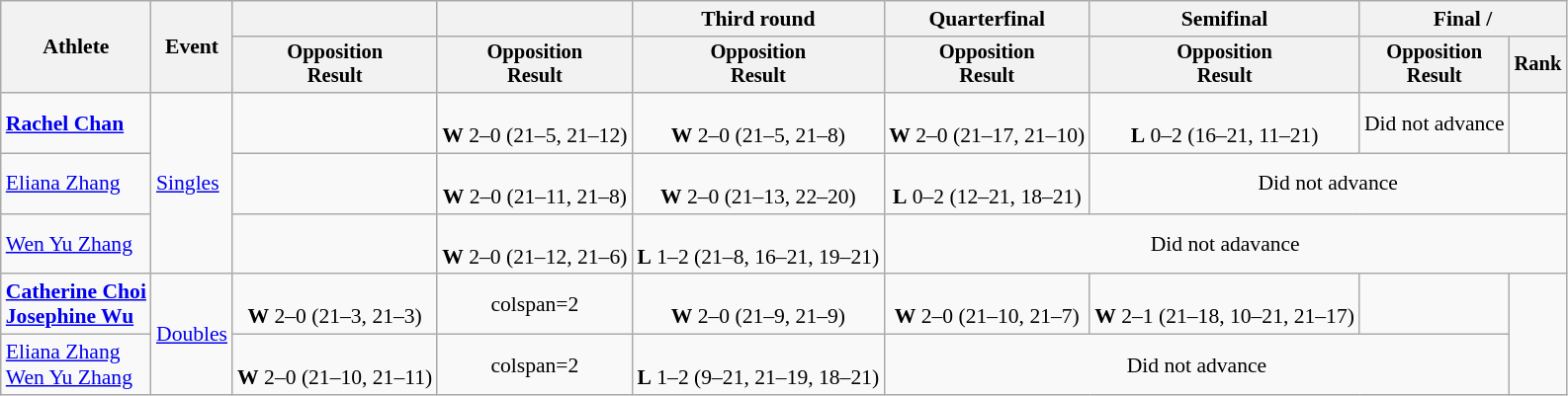<table class=wikitable style=font-size:90%;text-align:center>
<tr>
<th rowspan=2>Athlete</th>
<th rowspan=2>Event</th>
<th></th>
<th></th>
<th>Third round</th>
<th>Quarterfinal</th>
<th>Semifinal</th>
<th colspan=2>Final / </th>
</tr>
<tr style=font-size:95%>
<th>Opposition<br>Result</th>
<th>Opposition<br>Result</th>
<th>Opposition<br>Result</th>
<th>Opposition<br>Result</th>
<th>Opposition<br>Result</th>
<th>Opposition<br>Result</th>
<th>Rank</th>
</tr>
<tr>
<td align=left><strong><a href='#'>Rachel Chan</a></strong></td>
<td align=left rowspan=3><a href='#'>Singles</a></td>
<td></td>
<td><br><strong>W</strong> 2–0 (21–5, 21–12)</td>
<td><br><strong>W</strong> 2–0 (21–5, 21–8)</td>
<td><br><strong>W</strong> 2–0 (21–17, 21–10)</td>
<td><br><strong>L</strong> 0–2 (16–21, 11–21)</td>
<td>Did not advance</td>
<td></td>
</tr>
<tr>
<td align=left><a href='#'>Eliana Zhang</a></td>
<td></td>
<td><br><strong>W</strong> 2–0 (21–11, 21–8)</td>
<td><br><strong>W</strong> 2–0 (21–13, 22–20)</td>
<td><br><strong>L</strong> 0–2 (12–21, 18–21)</td>
<td colspan=3>Did not advance</td>
</tr>
<tr>
<td align=left><a href='#'>Wen Yu Zhang</a></td>
<td></td>
<td><br><strong>W</strong> 2–0 (21–12, 21–6)</td>
<td><br><strong>L</strong> 1–2 (21–8, 16–21, 19–21)</td>
<td colspan=4>Did not adavance</td>
</tr>
<tr>
<td align=left><strong><a href='#'>Catherine Choi</a><br><a href='#'>Josephine Wu</a></strong></td>
<td align=left rowspan=2><a href='#'>Doubles</a></td>
<td><br><strong>W</strong> 2–0 (21–3, 21–3)</td>
<td>colspan=2 </td>
<td><br><strong>W</strong> 2–0 (21–9, 21–9)</td>
<td><br><strong>W</strong> 2–0 (21–10, 21–7)</td>
<td><br><strong>W</strong> 2–1 (21–18, 10–21, 21–17)</td>
<td></td>
</tr>
<tr>
<td align=left><a href='#'>Eliana Zhang</a><br><a href='#'>Wen Yu Zhang</a></td>
<td><br><strong>W</strong> 2–0 (21–10, 21–11)</td>
<td>colspan=2 </td>
<td><br><strong>L</strong> 1–2 (9–21, 21–19, 18–21)</td>
<td colspan=3>Did not advance</td>
</tr>
</table>
